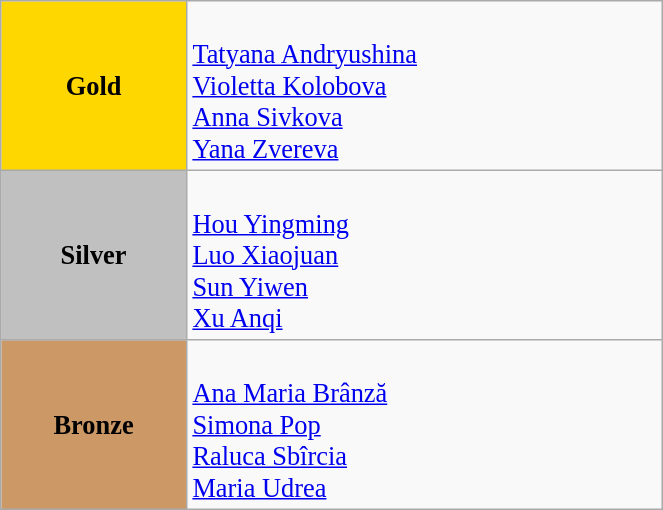<table class="wikitable" style=" text-align:center; font-size:110%;" width="35%">
<tr>
<td bgcolor="gold"><strong>Gold</strong></td>
<td align=left><br><a href='#'>Tatyana Andryushina</a><br><a href='#'>Violetta Kolobova</a><br><a href='#'>Anna Sivkova</a><br><a href='#'>Yana Zvereva</a></td>
</tr>
<tr>
<td bgcolor="silver"><strong>Silver</strong></td>
<td align=left><br><a href='#'>Hou Yingming</a><br><a href='#'>Luo Xiaojuan</a><br><a href='#'>Sun Yiwen</a><br><a href='#'>Xu Anqi</a></td>
</tr>
<tr>
<td bgcolor="#cc9966"><strong>Bronze</strong></td>
<td align=left><br><a href='#'>Ana Maria Brânză</a><br><a href='#'>Simona Pop</a><br><a href='#'>Raluca Sbîrcia</a><br><a href='#'>Maria Udrea</a></td>
</tr>
</table>
